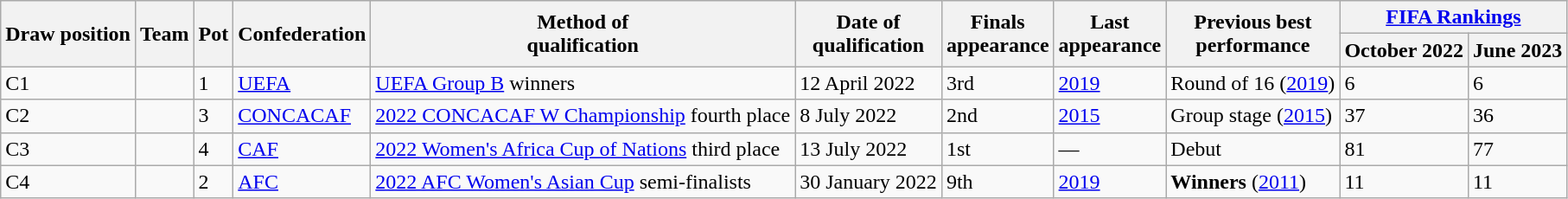<table class="wikitable sortable">
<tr>
<th rowspan=2>Draw position</th>
<th rowspan=2>Team</th>
<th rowspan=2>Pot</th>
<th rowspan=2>Confederation</th>
<th rowspan=2>Method of<br>qualification</th>
<th rowspan=2>Date of<br>qualification</th>
<th rowspan=2 data-sort-type="number">Finals<br>appearance</th>
<th rowspan=2>Last<br>appearance</th>
<th rowspan=2>Previous best<br>performance</th>
<th colspan=2><a href='#'>FIFA Rankings</a></th>
</tr>
<tr>
<th>October 2022</th>
<th>June 2023</th>
</tr>
<tr>
<td>C1</td>
<td style=white-space:nowrap></td>
<td>1</td>
<td><a href='#'>UEFA</a></td>
<td><a href='#'>UEFA Group B</a> winners</td>
<td>12 April 2022</td>
<td>3rd</td>
<td><a href='#'>2019</a></td>
<td data-sort-value="9">Round of 16 (<a href='#'>2019</a>)</td>
<td>6</td>
<td>6</td>
</tr>
<tr>
<td>C2</td>
<td style=white-space:nowrap></td>
<td>3</td>
<td><a href='#'>CONCACAF</a></td>
<td><a href='#'>2022 CONCACAF W Championship</a> fourth place</td>
<td>8 July 2022</td>
<td>2nd</td>
<td><a href='#'>2015</a></td>
<td data-sort-value="17">Group stage (<a href='#'>2015</a>)</td>
<td>37</td>
<td>36</td>
</tr>
<tr>
<td>C3</td>
<td style=white-space:nowrap></td>
<td>4</td>
<td><a href='#'>CAF</a></td>
<td><a href='#'>2022 Women's Africa Cup of Nations</a> third place</td>
<td>13 July 2022</td>
<td>1st</td>
<td>—</td>
<td data-sort-value="99">Debut</td>
<td>81</td>
<td>77</td>
</tr>
<tr>
<td>C4</td>
<td style=white-space:nowrap></td>
<td>2</td>
<td><a href='#'>AFC</a></td>
<td><a href='#'>2022 AFC Women's Asian Cup</a> semi-finalists</td>
<td>30 January 2022</td>
<td>9th</td>
<td><a href='#'>2019</a></td>
<td data-sort-value="1"><strong>Winners</strong> (<a href='#'>2011</a>)</td>
<td>11</td>
<td>11</td>
</tr>
</table>
